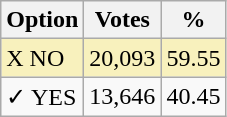<table class="wikitable">
<tr>
<th>Option</th>
<th>Votes</th>
<th>%</th>
</tr>
<tr>
<td style=background:#f8f1bd>X NO</td>
<td style=background:#f8f1bd>20,093</td>
<td style=background:#f8f1bd>59.55</td>
</tr>
<tr>
<td>✓ YES</td>
<td>13,646</td>
<td>40.45</td>
</tr>
</table>
